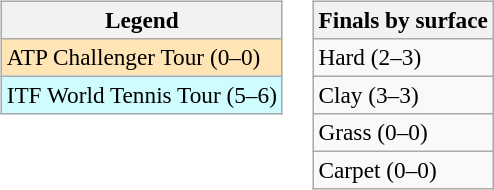<table>
<tr valign=top>
<td><br><table class=wikitable style=font-size:97%>
<tr>
<th>Legend</th>
</tr>
<tr bgcolor=moccasin>
<td>ATP Challenger Tour (0–0)</td>
</tr>
<tr bgcolor=cffcff>
<td>ITF World Tennis Tour (5–6)</td>
</tr>
</table>
</td>
<td><br><table class=wikitable style=font-size:97%>
<tr>
<th>Finals by surface</th>
</tr>
<tr>
<td>Hard (2–3)</td>
</tr>
<tr>
<td>Clay (3–3)</td>
</tr>
<tr>
<td>Grass (0–0)</td>
</tr>
<tr>
<td>Carpet (0–0)</td>
</tr>
</table>
</td>
</tr>
</table>
